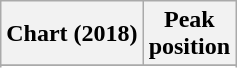<table class="wikitable sortable plainrowheaders" style="text-align:center">
<tr>
<th scope="col">Chart (2018)</th>
<th scope="col">Peak<br>position</th>
</tr>
<tr>
</tr>
<tr>
</tr>
<tr>
</tr>
</table>
